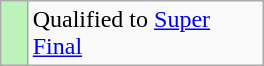<table class="wikitable" align=right>
<tr>
<td width=10px bgcolor=#bbf3bb></td>
<td width=150px>Qualified to <a href='#'>Super Final</a></td>
</tr>
</table>
